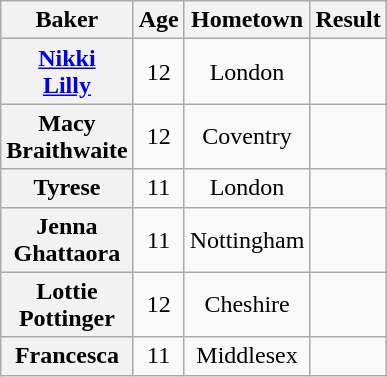<table class="wikitable sortable" style="display:inline-table; text-align:center">
<tr>
<th scope="col">Baker</th>
<th scope="col">Age</th>
<th scope="col">Hometown</th>
<th scope="col">Result</th>
</tr>
<tr>
<th scope="row"><a href='#'>Nikki<br>Lilly</a></th>
<td>12</td>
<td>London</td>
<td></td>
</tr>
<tr>
<th scope="row">Macy<br>Braithwaite</th>
<td>12</td>
<td>Coventry</td>
<td></td>
</tr>
<tr>
<th scope="row">Tyrese</th>
<td>11</td>
<td>London</td>
<td></td>
</tr>
<tr>
<th scope="row">Jenna<br>Ghattaora</th>
<td>11</td>
<td>Nottingham</td>
<td></td>
</tr>
<tr>
<th scope="row">Lottie<br>Pottinger</th>
<td>12</td>
<td>Cheshire</td>
<td></td>
</tr>
<tr>
<th scope="row">Francesca</th>
<td>11</td>
<td>Middlesex</td>
<td></td>
</tr>
</table>
